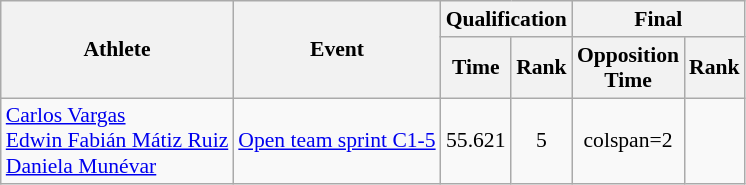<table class=wikitable style="font-size:90%">
<tr>
<th rowspan="2">Athlete</th>
<th rowspan="2">Event</th>
<th colspan="2">Qualification</th>
<th colspan="2">Final</th>
</tr>
<tr>
<th>Time</th>
<th>Rank</th>
<th>Opposition<br>Time</th>
<th>Rank</th>
</tr>
<tr style="text-align:center">
<td style="text-align:left"><a href='#'>Carlos Vargas</a><br><a href='#'>Edwin Fabián Mátiz Ruiz</a><br><a href='#'>Daniela Munévar</a></td>
<td style="text-align:left"><a href='#'>Open team sprint C1-5</a></td>
<td>55.621</td>
<td>5</td>
<td>colspan=2 </td>
</tr>
</table>
